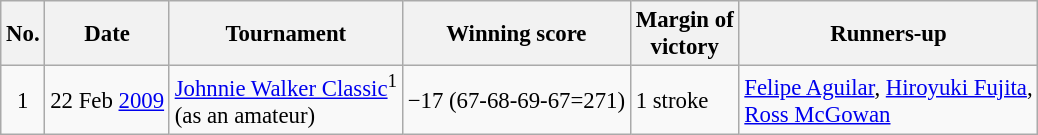<table class="wikitable" style="font-size:95%;">
<tr>
<th>No.</th>
<th>Date</th>
<th>Tournament</th>
<th>Winning score</th>
<th>Margin of<br>victory</th>
<th>Runners-up</th>
</tr>
<tr>
<td align=center>1</td>
<td align=right>22 Feb <a href='#'>2009</a></td>
<td><a href='#'>Johnnie Walker Classic</a><sup>1</sup><br>(as an amateur)</td>
<td>−17 (67-68-69-67=271)</td>
<td>1 stroke</td>
<td> <a href='#'>Felipe Aguilar</a>,  <a href='#'>Hiroyuki Fujita</a>,<br> <a href='#'>Ross McGowan</a></td>
</tr>
</table>
